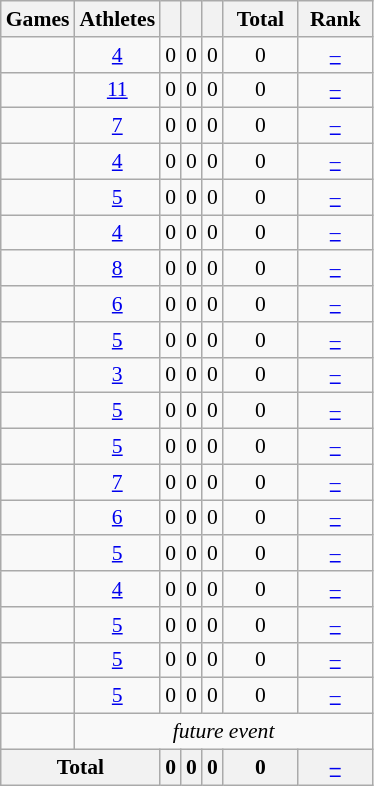<table class="wikitable" style="text-align:center; font-size:90%;">
<tr>
<th>Games</th>
<th>Athletes</th>
<th width:3em; font-weight:bold;"></th>
<th width:3em; font-weight:bold;"></th>
<th width:3em; font-weight:bold;"></th>
<th style="width:3em; font-weight:bold;">Total</th>
<th style="width:3em; font-weight:bold;">Rank</th>
</tr>
<tr>
<td align=left></td>
<td><a href='#'>4</a></td>
<td>0</td>
<td>0</td>
<td>0</td>
<td>0</td>
<td><a href='#'>–</a></td>
</tr>
<tr>
<td align=left></td>
<td><a href='#'>11</a></td>
<td>0</td>
<td>0</td>
<td>0</td>
<td>0</td>
<td><a href='#'>–</a></td>
</tr>
<tr>
<td align=left></td>
<td><a href='#'>7</a></td>
<td>0</td>
<td>0</td>
<td>0</td>
<td>0</td>
<td><a href='#'>–</a></td>
</tr>
<tr>
<td align=left></td>
<td><a href='#'>4</a></td>
<td>0</td>
<td>0</td>
<td>0</td>
<td>0</td>
<td><a href='#'>–</a></td>
</tr>
<tr>
<td align=left></td>
<td><a href='#'>5</a></td>
<td>0</td>
<td>0</td>
<td>0</td>
<td>0</td>
<td><a href='#'>–</a></td>
</tr>
<tr>
<td align=left></td>
<td><a href='#'>4</a></td>
<td>0</td>
<td>0</td>
<td>0</td>
<td>0</td>
<td><a href='#'>–</a></td>
</tr>
<tr>
<td align=left></td>
<td><a href='#'>8</a></td>
<td>0</td>
<td>0</td>
<td>0</td>
<td>0</td>
<td><a href='#'>–</a></td>
</tr>
<tr>
<td align=left></td>
<td><a href='#'>6</a></td>
<td>0</td>
<td>0</td>
<td>0</td>
<td>0</td>
<td><a href='#'>–</a></td>
</tr>
<tr>
<td align=left></td>
<td><a href='#'>5</a></td>
<td>0</td>
<td>0</td>
<td>0</td>
<td>0</td>
<td><a href='#'>–</a></td>
</tr>
<tr>
<td align=left></td>
<td><a href='#'>3</a></td>
<td>0</td>
<td>0</td>
<td>0</td>
<td>0</td>
<td><a href='#'>–</a></td>
</tr>
<tr>
<td align=left></td>
<td><a href='#'>5</a></td>
<td>0</td>
<td>0</td>
<td>0</td>
<td>0</td>
<td><a href='#'>–</a></td>
</tr>
<tr>
<td align=left></td>
<td><a href='#'>5</a></td>
<td>0</td>
<td>0</td>
<td>0</td>
<td>0</td>
<td><a href='#'>–</a></td>
</tr>
<tr>
<td align=left></td>
<td><a href='#'>7</a></td>
<td>0</td>
<td>0</td>
<td>0</td>
<td>0</td>
<td><a href='#'>–</a></td>
</tr>
<tr>
<td align=left></td>
<td><a href='#'>6</a></td>
<td>0</td>
<td>0</td>
<td>0</td>
<td>0</td>
<td><a href='#'>–</a></td>
</tr>
<tr>
<td align=left></td>
<td><a href='#'>5</a></td>
<td>0</td>
<td>0</td>
<td>0</td>
<td>0</td>
<td><a href='#'>–</a></td>
</tr>
<tr>
<td align=left></td>
<td><a href='#'>4</a></td>
<td>0</td>
<td>0</td>
<td>0</td>
<td>0</td>
<td><a href='#'>–</a></td>
</tr>
<tr>
<td align=left></td>
<td><a href='#'>5</a></td>
<td>0</td>
<td>0</td>
<td>0</td>
<td>0</td>
<td><a href='#'>–</a></td>
</tr>
<tr>
<td align=left></td>
<td><a href='#'>5</a></td>
<td>0</td>
<td>0</td>
<td>0</td>
<td>0</td>
<td><a href='#'>–</a></td>
</tr>
<tr>
<td align=left></td>
<td><a href='#'>5</a></td>
<td>0</td>
<td>0</td>
<td>0</td>
<td>0</td>
<td><a href='#'>–</a></td>
</tr>
<tr>
<td align=left></td>
<td colspan=6><em>future event</em></td>
</tr>
<tr>
<th colspan=2>Total</th>
<th>0</th>
<th>0</th>
<th>0</th>
<th>0</th>
<th><a href='#'>–</a></th>
</tr>
</table>
